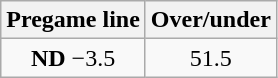<table class="wikitable">
<tr align="center">
<th style=>Pregame line</th>
<th style=>Over/under</th>
</tr>
<tr align="center">
<td><strong>ND</strong> −3.5</td>
<td>51.5</td>
</tr>
</table>
